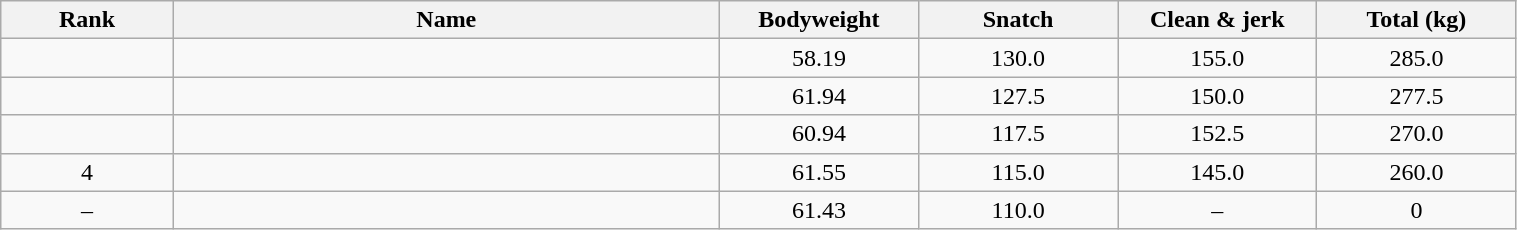<table class="wikitable" style="text-align:center; font-size:100%;" width="80%">
<tr>
<th style="width:6em;">Rank</th>
<th style="width:20em;">Name</th>
<th style="width:7em;">Bodyweight</th>
<th style="width:7em;">Snatch</th>
<th style="width:7em;">Clean & jerk</th>
<th style="width:7em;">Total (kg)</th>
</tr>
<tr>
<td></td>
<td align=left></td>
<td>58.19</td>
<td>130.0</td>
<td>155.0</td>
<td>285.0</td>
</tr>
<tr>
<td></td>
<td align=left></td>
<td>61.94</td>
<td>127.5</td>
<td>150.0</td>
<td>277.5</td>
</tr>
<tr>
<td></td>
<td align=left></td>
<td>60.94</td>
<td>117.5</td>
<td>152.5</td>
<td>270.0</td>
</tr>
<tr>
<td>4</td>
<td align=left></td>
<td>61.55</td>
<td>115.0</td>
<td>145.0</td>
<td>260.0</td>
</tr>
<tr>
<td>–</td>
<td align=left></td>
<td>61.43</td>
<td>110.0</td>
<td>–</td>
<td>0</td>
</tr>
</table>
